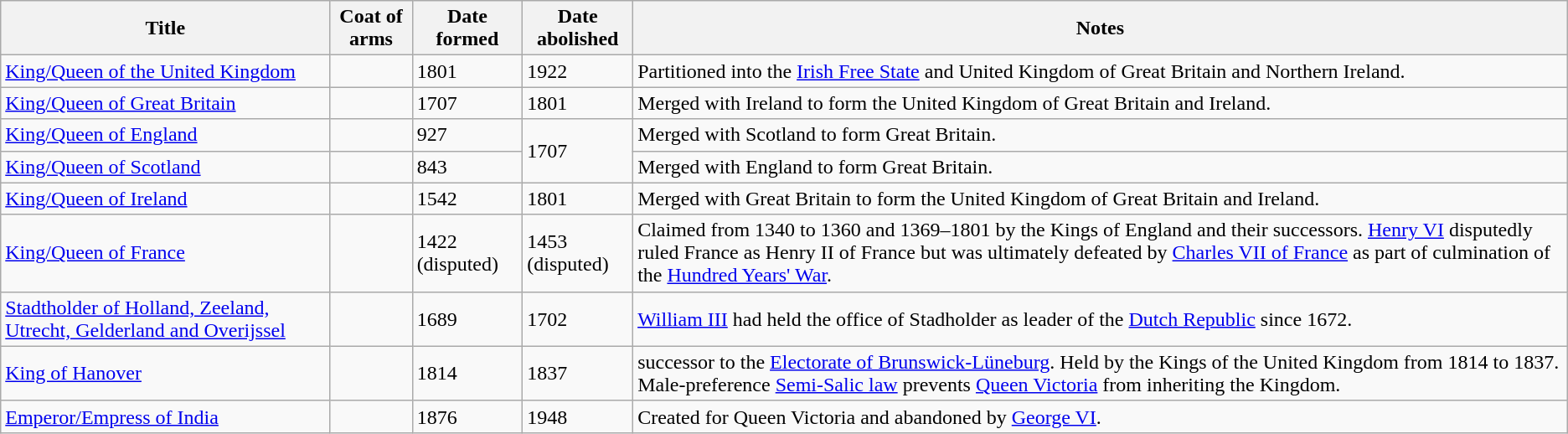<table class="wikitable sortable mw-collapsible">
<tr>
<th>Title</th>
<th>Coat of arms</th>
<th>Date formed</th>
<th>Date abolished</th>
<th>Notes</th>
</tr>
<tr>
<td><a href='#'>King/Queen of the United Kingdom</a></td>
<td></td>
<td>1801</td>
<td>1922</td>
<td>Partitioned into the <a href='#'>Irish Free State</a> and United Kingdom of Great Britain and Northern Ireland.</td>
</tr>
<tr>
<td><a href='#'>King/Queen of Great Britain</a></td>
<td></td>
<td>1707</td>
<td>1801</td>
<td>Merged with Ireland to form the United Kingdom of Great Britain and Ireland.</td>
</tr>
<tr>
<td><a href='#'>King/Queen of England</a></td>
<td></td>
<td>927</td>
<td rowspan="2">1707</td>
<td>Merged with Scotland to form Great Britain.</td>
</tr>
<tr>
<td><a href='#'>King/Queen of Scotland</a></td>
<td></td>
<td>843</td>
<td>Merged with England to form Great Britain.</td>
</tr>
<tr>
<td><a href='#'>King/Queen of Ireland</a></td>
<td></td>
<td>1542</td>
<td>1801</td>
<td>Merged with Great Britain to form the United Kingdom of Great Britain and Ireland.</td>
</tr>
<tr>
<td><a href='#'>King/Queen of France</a></td>
<td></td>
<td>1422 (disputed)</td>
<td>1453 (disputed)</td>
<td>Claimed from 1340 to 1360 and 1369–1801 by the Kings of England and their successors. <a href='#'>Henry VI</a> disputedly ruled France as Henry II of France but was ultimately defeated by <a href='#'>Charles VII of France</a> as part of culmination of the <a href='#'>Hundred Years' War</a>.</td>
</tr>
<tr>
<td><a href='#'>Stadtholder of Holland, Zeeland, Utrecht, Gelderland and Overijssel</a></td>
<td></td>
<td>1689</td>
<td>1702</td>
<td><a href='#'>William III</a> had held the office of Stadholder as leader of the <a href='#'>Dutch Republic</a> since 1672.</td>
</tr>
<tr>
<td><a href='#'>King of Hanover</a></td>
<td></td>
<td>1814</td>
<td>1837</td>
<td>successor to the <a href='#'>Electorate of Brunswick-Lüneburg</a>. Held by the Kings of the United Kingdom from 1814 to 1837. Male-preference <a href='#'>Semi-Salic law</a> prevents <a href='#'>Queen Victoria</a> from inheriting the Kingdom.</td>
</tr>
<tr>
<td><a href='#'>Emperor/Empress of India</a></td>
<td></td>
<td>1876</td>
<td>1948</td>
<td>Created for Queen Victoria and abandoned by <a href='#'>George VI</a>.</td>
</tr>
</table>
